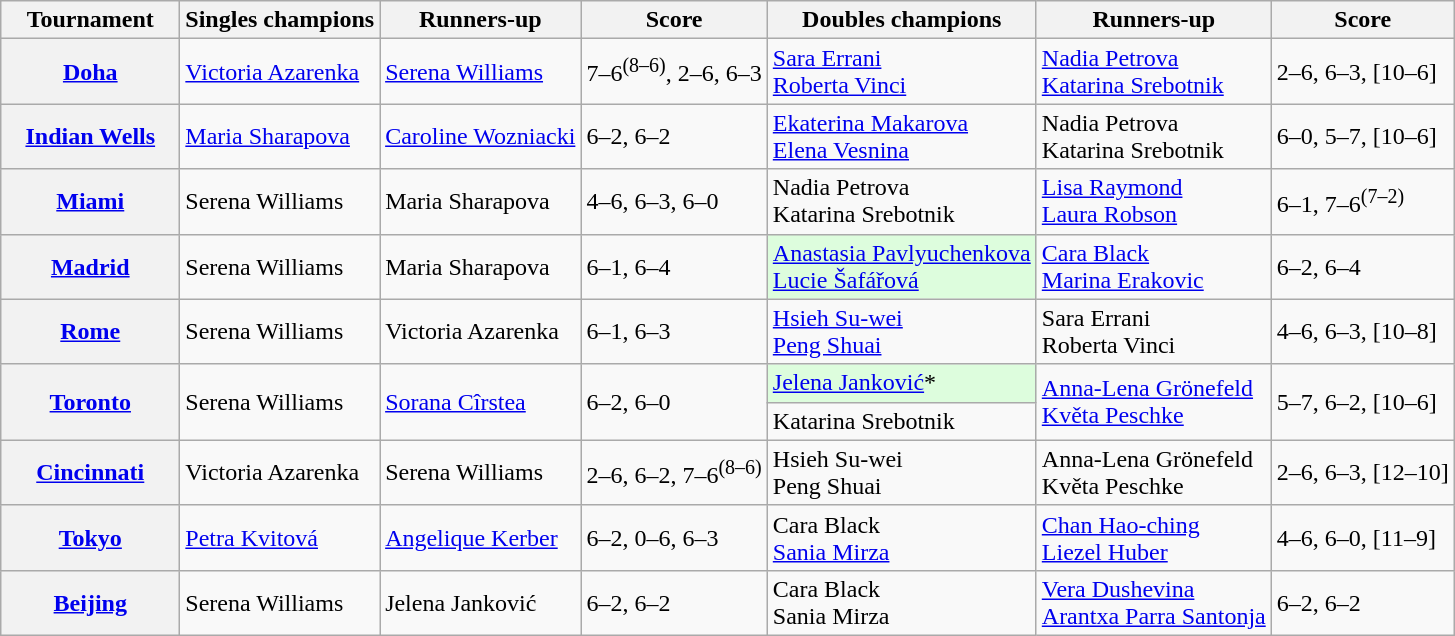<table class="wikitable plainrowheaders">
<tr>
<th scope="col" style="min-width:7em">Tournament</th>
<th scope="col">Singles champions</th>
<th scope="col">Runners-up</th>
<th scope="col">Score</th>
<th scope="col">Doubles champions</th>
<th scope="col">Runners-up</th>
<th scope="col">Score</th>
</tr>
<tr>
<th scope="row"><strong><a href='#'>Doha</a></strong><br></th>
<td> <a href='#'>Victoria Azarenka</a></td>
<td> <a href='#'>Serena Williams</a></td>
<td>7–6<sup>(8–6)</sup>, 2–6, 6–3</td>
<td> <a href='#'>Sara Errani</a> <br>  <a href='#'>Roberta Vinci</a></td>
<td> <a href='#'>Nadia Petrova</a> <br>  <a href='#'>Katarina Srebotnik</a></td>
<td>2–6, 6–3, [10–6]</td>
</tr>
<tr>
<th scope="row"><strong><a href='#'>Indian Wells</a></strong><br></th>
<td> <a href='#'>Maria Sharapova</a></td>
<td> <a href='#'>Caroline Wozniacki</a></td>
<td>6–2, 6–2</td>
<td> <a href='#'>Ekaterina Makarova</a> <br>  <a href='#'>Elena Vesnina</a></td>
<td> Nadia Petrova <br>  Katarina Srebotnik</td>
<td>6–0, 5–7, [10–6]</td>
</tr>
<tr>
<th scope="row"><strong><a href='#'>Miami</a></strong><br></th>
<td> Serena Williams</td>
<td> Maria Sharapova</td>
<td>4–6, 6–3, 6–0</td>
<td> Nadia Petrova <br>  Katarina Srebotnik</td>
<td> <a href='#'>Lisa Raymond</a> <br>  <a href='#'>Laura Robson</a></td>
<td>6–1, 7–6<sup>(7–2)</sup></td>
</tr>
<tr>
<th scope="row"><strong><a href='#'>Madrid</a></strong><br></th>
<td> Serena Williams</td>
<td> Maria Sharapova</td>
<td>6–1, 6–4</td>
<td style="background:#ddfddd"> <a href='#'>Anastasia Pavlyuchenkova</a> <br>  <a href='#'>Lucie Šafářová</a></td>
<td> <a href='#'>Cara Black</a> <br>  <a href='#'>Marina Erakovic</a></td>
<td>6–2, 6–4</td>
</tr>
<tr>
<th scope="row"><strong><a href='#'>Rome</a></strong><br></th>
<td> Serena Williams</td>
<td> Victoria Azarenka</td>
<td>6–1, 6–3</td>
<td> <a href='#'>Hsieh Su-wei</a> <br>  <a href='#'>Peng Shuai</a></td>
<td> Sara Errani <br>  Roberta Vinci</td>
<td>4–6, 6–3, [10–8]</td>
</tr>
<tr>
<th scope="row" rowspan=2><strong><a href='#'>Toronto</a></strong><br></th>
<td rowspan="2"> Serena Williams</td>
<td rowspan="2"> <a href='#'>Sorana Cîrstea</a></td>
<td rowspan="2">6–2, 6–0</td>
<td style="background:#ddfddd"> <a href='#'>Jelena Janković</a>*</td>
<td rowspan="2"> <a href='#'>Anna-Lena Grönefeld</a> <br>  <a href='#'>Květa Peschke</a></td>
<td rowspan="2">5–7, 6–2, [10–6]</td>
</tr>
<tr>
<td> Katarina Srebotnik</td>
</tr>
<tr>
<th scope="row"><strong><a href='#'>Cincinnati</a></strong><br></th>
<td> Victoria Azarenka</td>
<td> Serena Williams</td>
<td>2–6, 6–2, 7–6<sup>(8–6)</sup></td>
<td> Hsieh Su-wei <br>  Peng Shuai</td>
<td> Anna-Lena Grönefeld <br>  Květa Peschke</td>
<td>2–6, 6–3, [12–10]</td>
</tr>
<tr>
<th scope="row"><strong><a href='#'>Tokyo</a></strong><br></th>
<td> <a href='#'>Petra Kvitová</a></td>
<td> <a href='#'>Angelique Kerber</a></td>
<td>6–2, 0–6, 6–3</td>
<td> Cara Black <br>  <a href='#'>Sania Mirza</a></td>
<td> <a href='#'>Chan Hao-ching</a> <br>  <a href='#'>Liezel Huber</a></td>
<td>4–6, 6–0, [11–9]</td>
</tr>
<tr>
<th scope="row"><strong><a href='#'>Beijing</a></strong><br></th>
<td> Serena Williams</td>
<td> Jelena Janković</td>
<td>6–2, 6–2</td>
<td> Cara Black <br>  Sania Mirza</td>
<td> <a href='#'>Vera Dushevina</a> <br>  <a href='#'>Arantxa Parra Santonja</a></td>
<td>6–2, 6–2</td>
</tr>
</table>
